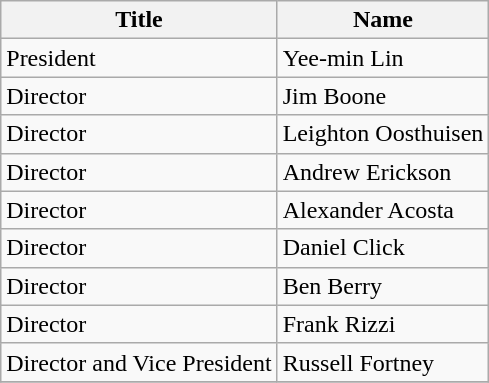<table class="wikitable">
<tr>
<th>Title</th>
<th>Name</th>
</tr>
<tr>
<td>President</td>
<td>Yee-min Lin</td>
</tr>
<tr>
<td> Director</td>
<td>Jim Boone</td>
</tr>
<tr>
<td> Director</td>
<td>Leighton Oosthuisen</td>
</tr>
<tr>
<td> Director</td>
<td>Andrew Erickson</td>
</tr>
<tr>
<td> Director</td>
<td>Alexander Acosta</td>
</tr>
<tr>
<td> Director</td>
<td>Daniel Click</td>
</tr>
<tr>
<td> Director</td>
<td>Ben Berry</td>
</tr>
<tr>
<td> Director</td>
<td>Frank Rizzi</td>
</tr>
<tr>
<td> Director and Vice President</td>
<td>Russell Fortney</td>
</tr>
<tr>
</tr>
</table>
